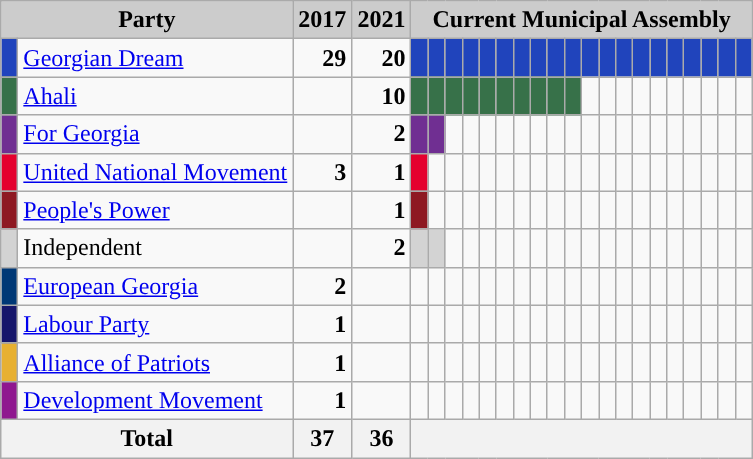<table class="wikitable">
<tr>
<th style="background:#ccc" colspan="2">Party</th>
<th style="background:#ccc">2017</th>
<th style="background:#ccc">2021</th>
<th colspan="44" style="background:#ccc">Current Municipal Assembly</th>
</tr>
<tr>
<td style="background-color: #2044bc"> </td>
<td><a href='#'>Georgian Dream</a></td>
<td style="text-align: right"><strong>29</strong></td>
<td style="text-align: right"><strong>20</strong></td>
<td style="background-color: #2044bc"> </td>
<td style="background-color: #2044bc"> </td>
<td style="background-color: #2044bc"> </td>
<td style="background-color: #2044bc"> </td>
<td style="background-color: #2044bc"> </td>
<td style="background-color: #2044bc"> </td>
<td style="background-color: #2044bc"> </td>
<td style="background-color: #2044bc"> </td>
<td style="background-color: #2044bc"> </td>
<td style="background-color: #2044bc"> </td>
<td style="background-color: #2044bc"> </td>
<td style="background-color: #2044bc"> </td>
<td style="background-color: #2044bc"> </td>
<td style="background-color: #2044bc"> </td>
<td style="background-color: #2044bc"> </td>
<td style="background-color: #2044bc"> </td>
<td style="background-color: #2044bc"> </td>
<td style="background-color: #2044bc"> </td>
<td style="background-color: #2044bc"> </td>
<td style="background-color: #2044bc"> </td>
</tr>
<tr>
<td style="background-color: #377149"> </td>
<td><a href='#'>Ahali</a></td>
<td></td>
<td style="text-align: right"><strong>10</strong></td>
<td style="background-color: #377149"> </td>
<td style="background-color: #377149"> </td>
<td style="background-color: #377149"> </td>
<td style="background-color: #377149"> </td>
<td style="background-color: #377149"> </td>
<td style="background-color: #377149"> </td>
<td style="background-color: #377149"> </td>
<td style="background-color: #377149"> </td>
<td style="background-color: #377149"> </td>
<td style="background-color: #377149"> </td>
<td></td>
<td></td>
<td></td>
<td></td>
<td></td>
<td></td>
<td></td>
<td></td>
<td></td>
<td></td>
</tr>
<tr>
<td style="background-color: #702F92"> </td>
<td><a href='#'>For Georgia</a></td>
<td></td>
<td style="text-align: right"><strong>2</strong></td>
<td style="background-color: #702f92"> </td>
<td style="background-color: #702f92"> </td>
<td></td>
<td></td>
<td></td>
<td></td>
<td></td>
<td></td>
<td></td>
<td></td>
<td></td>
<td></td>
<td></td>
<td></td>
<td></td>
<td></td>
<td></td>
<td></td>
<td></td>
<td></td>
</tr>
<tr>
<td style="background-color: #e4012e  "> </td>
<td><a href='#'>United National Movement</a></td>
<td style="text-align: right"><strong>3</strong></td>
<td style="text-align: right"><strong>1</strong></td>
<td style="background-color: #e4012e "> </td>
<td></td>
<td></td>
<td></td>
<td></td>
<td></td>
<td></td>
<td></td>
<td></td>
<td></td>
<td></td>
<td></td>
<td></td>
<td></td>
<td></td>
<td></td>
<td></td>
<td></td>
<td></td>
<td></td>
</tr>
<tr>
<td style="background-color: #8e1922 "> </td>
<td><a href='#'>People's Power</a></td>
<td></td>
<td style="text-align: right"><strong>1</strong></td>
<td style="background-color: #8e1922 "> </td>
<td></td>
<td></td>
<td></td>
<td></td>
<td></td>
<td></td>
<td></td>
<td></td>
<td></td>
<td></td>
<td></td>
<td></td>
<td></td>
<td></td>
<td></td>
<td></td>
<td></td>
<td></td>
<td></td>
</tr>
<tr>
<td style="background-color: lightgray"> </td>
<td>Independent</td>
<td></td>
<td style="text-align: right"><strong>2</strong></td>
<td style="background-color: lightgray"> </td>
<td style="background-color: lightgray"> </td>
<td></td>
<td></td>
<td></td>
<td></td>
<td></td>
<td></td>
<td></td>
<td></td>
<td></td>
<td></td>
<td></td>
<td></td>
<td></td>
<td></td>
<td></td>
<td></td>
<td></td>
<td></td>
</tr>
<tr>
<td style="background-color: #003876"> </td>
<td><a href='#'>European Georgia</a></td>
<td style="text-align: right"><strong>2</strong></td>
<td></td>
<td></td>
<td></td>
<td></td>
<td></td>
<td></td>
<td></td>
<td></td>
<td></td>
<td></td>
<td></td>
<td></td>
<td></td>
<td></td>
<td></td>
<td></td>
<td></td>
<td></td>
<td></td>
<td></td>
<td></td>
</tr>
<tr>
<td style="background-color: #16166b"> </td>
<td><a href='#'>Labour Party</a></td>
<td style="text-align: right"><strong>1</strong></td>
<td></td>
<td></td>
<td></td>
<td></td>
<td></td>
<td></td>
<td></td>
<td></td>
<td></td>
<td></td>
<td></td>
<td></td>
<td></td>
<td></td>
<td></td>
<td></td>
<td></td>
<td></td>
<td></td>
<td></td>
<td></td>
</tr>
<tr>
<td style="background-color: #e7b031"> </td>
<td><a href='#'>Alliance of Patriots</a></td>
<td style="text-align: right"><strong>1</strong></td>
<td></td>
<td></td>
<td></td>
<td></td>
<td></td>
<td></td>
<td></td>
<td></td>
<td></td>
<td></td>
<td></td>
<td></td>
<td></td>
<td></td>
<td></td>
<td></td>
<td></td>
<td></td>
<td></td>
<td></td>
<td></td>
</tr>
<tr>
<td style="background-color: #8f188f"> </td>
<td><a href='#'>Development Movement</a></td>
<td style="text-align: right"><strong>1</strong></td>
<td></td>
<td></td>
<td></td>
<td></td>
<td></td>
<td></td>
<td></td>
<td></td>
<td></td>
<td></td>
<td></td>
<td></td>
<td></td>
<td></td>
<td></td>
<td></td>
<td></td>
<td></td>
<td></td>
<td></td>
<td></td>
</tr>
<tr>
<th colspan=2>Total</th>
<th align=right>37</th>
<th align=right>36</th>
<th colspan="44"> </th>
</tr>
</table>
